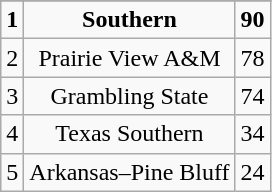<table class="wikitable" style="display: inline-table;">
<tr align="center">
</tr>
<tr align="center">
<td><strong>1</strong></td>
<td><strong>Southern</strong></td>
<td><strong>90</strong></td>
</tr>
<tr align="center">
<td>2</td>
<td>Prairie View A&M</td>
<td>78</td>
</tr>
<tr align="center">
<td>3</td>
<td>Grambling State</td>
<td>74</td>
</tr>
<tr align="center">
<td>4</td>
<td>Texas Southern</td>
<td>34</td>
</tr>
<tr align="center">
<td>5</td>
<td>Arkansas–Pine Bluff</td>
<td>24</td>
</tr>
</table>
